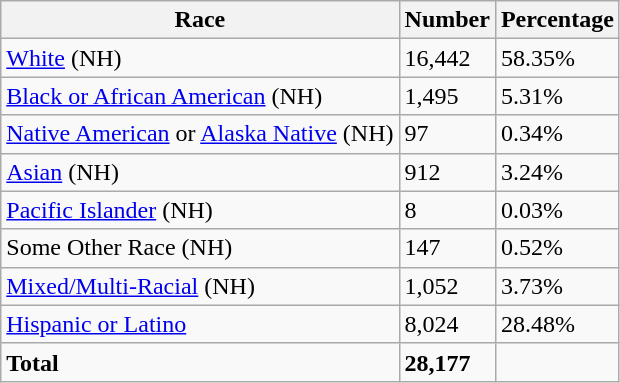<table class="wikitable">
<tr>
<th>Race</th>
<th>Number</th>
<th>Percentage</th>
</tr>
<tr>
<td><a href='#'>White</a> (NH)</td>
<td>16,442</td>
<td>58.35%</td>
</tr>
<tr>
<td><a href='#'>Black or African American</a> (NH)</td>
<td>1,495</td>
<td>5.31%</td>
</tr>
<tr>
<td><a href='#'>Native American</a> or <a href='#'>Alaska Native</a> (NH)</td>
<td>97</td>
<td>0.34%</td>
</tr>
<tr>
<td><a href='#'>Asian</a> (NH)</td>
<td>912</td>
<td>3.24%</td>
</tr>
<tr>
<td><a href='#'>Pacific Islander</a> (NH)</td>
<td>8</td>
<td>0.03%</td>
</tr>
<tr>
<td>Some Other Race (NH)</td>
<td>147</td>
<td>0.52%</td>
</tr>
<tr>
<td><a href='#'>Mixed/Multi-Racial</a> (NH)</td>
<td>1,052</td>
<td>3.73%</td>
</tr>
<tr>
<td><a href='#'>Hispanic or Latino</a></td>
<td>8,024</td>
<td>28.48%</td>
</tr>
<tr>
<td><strong>Total</strong></td>
<td><strong>28,177</strong></td>
<td></td>
</tr>
</table>
